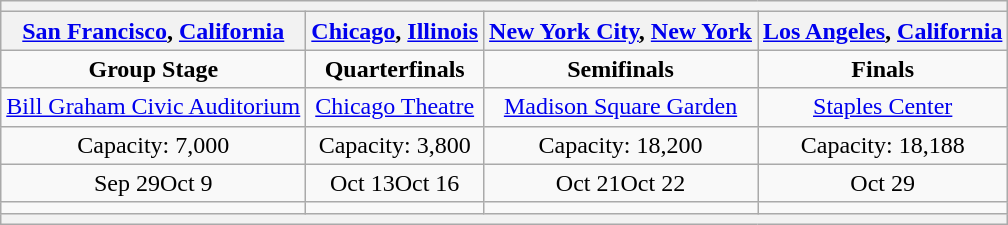<table class="wikitable" style="text-align:center">
<tr>
<th colspan="4"></th>
</tr>
<tr>
<th><a href='#'>San Francisco</a>, <a href='#'>California</a></th>
<th><a href='#'>Chicago</a>, <a href='#'>Illinois</a></th>
<th><a href='#'>New York City</a>, <a href='#'>New York</a></th>
<th><a href='#'>Los Angeles</a>, <a href='#'>California</a></th>
</tr>
<tr>
<td><strong>Group Stage</strong></td>
<td><strong>Quarterfinals</strong></td>
<td><strong>Semifinals</strong></td>
<td><strong>Finals</strong></td>
</tr>
<tr>
<td><a href='#'>Bill Graham Civic Auditorium</a></td>
<td><a href='#'>Chicago Theatre</a></td>
<td><a href='#'>Madison Square Garden</a></td>
<td><a href='#'>Staples Center</a></td>
</tr>
<tr>
<td>Capacity: 7,000</td>
<td>Capacity: 3,800</td>
<td>Capacity: 18,200</td>
<td>Capacity: 18,188</td>
</tr>
<tr>
<td>Sep 29Oct 9</td>
<td>Oct 13Oct 16</td>
<td>Oct 21Oct 22</td>
<td>Oct 29</td>
</tr>
<tr>
<td></td>
<td></td>
<td></td>
<td></td>
</tr>
<tr>
<th colspan="4"></th>
</tr>
</table>
